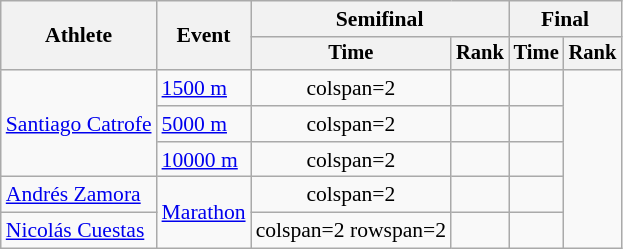<table class=wikitable style=font-size:90%;text-align:center>
<tr>
<th rowspan=2>Athlete</th>
<th rowspan=2>Event</th>
<th colspan=2>Semifinal</th>
<th colspan=2>Final</th>
</tr>
<tr style=font-size:95%>
<th>Time</th>
<th>Rank</th>
<th>Time</th>
<th>Rank</th>
</tr>
<tr>
<td align=left rowspan=3><a href='#'>Santiago Catrofe</a></td>
<td align=left><a href='#'>1500 m</a></td>
<td>colspan=2 </td>
<td></td>
<td></td>
</tr>
<tr>
<td align=left><a href='#'>5000 m</a></td>
<td>colspan=2 </td>
<td></td>
<td></td>
</tr>
<tr>
<td align=left><a href='#'>10000 m</a></td>
<td>colspan=2 </td>
<td></td>
<td></td>
</tr>
<tr>
<td align=left><a href='#'>Andrés Zamora</a></td>
<td align=left rowspan=2><a href='#'>Marathon</a></td>
<td>colspan=2 </td>
<td></td>
<td></td>
</tr>
<tr>
<td align=left><a href='#'>Nicolás Cuestas</a></td>
<td>colspan=2 rowspan=2 </td>
<td></td>
<td></td>
</tr>
</table>
